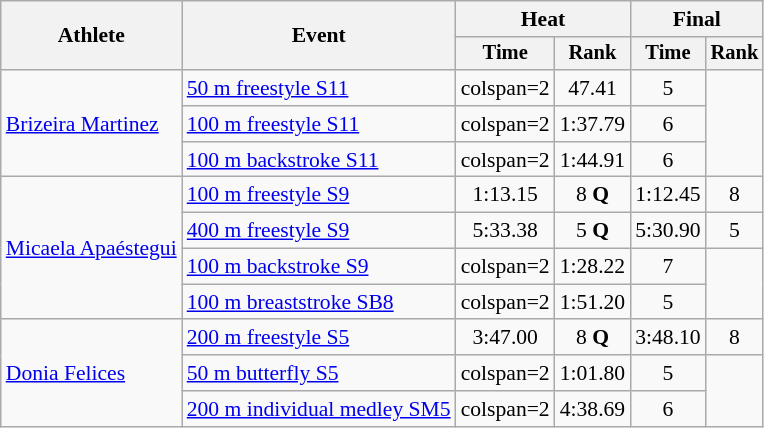<table class=wikitable style=font-size:90%;text-align:center>
<tr>
<th rowspan=2>Athlete</th>
<th rowspan=2>Event</th>
<th colspan=2>Heat</th>
<th colspan=2>Final</th>
</tr>
<tr style=font-size:95%>
<th>Time</th>
<th>Rank</th>
<th>Time</th>
<th>Rank</th>
</tr>
<tr align=center>
<td align=left rowspan=3><a href='#'>Brizeira Martinez</a></td>
<td align=left><a href='#'>50 m freestyle S11</a></td>
<td>colspan=2 </td>
<td>47.41</td>
<td>5</td>
</tr>
<tr align=center>
<td align=left><a href='#'>100 m freestyle S11</a></td>
<td>colspan=2 </td>
<td>1:37.79</td>
<td>6</td>
</tr>
<tr align=center>
<td align=left><a href='#'>100 m backstroke S11</a></td>
<td>colspan=2 </td>
<td>1:44.91</td>
<td>6</td>
</tr>
<tr align=center>
<td align=left rowspan=4><a href='#'>Micaela Apaéstegui</a></td>
<td align=left><a href='#'>100 m freestyle S9</a></td>
<td>1:13.15</td>
<td>8 <strong>Q</strong></td>
<td>1:12.45</td>
<td>8</td>
</tr>
<tr align=center>
<td align=left><a href='#'>400 m freestyle S9</a></td>
<td>5:33.38</td>
<td>5 <strong>Q</strong></td>
<td>5:30.90</td>
<td>5</td>
</tr>
<tr align=center>
<td align=left><a href='#'>100 m backstroke S9</a></td>
<td>colspan=2 </td>
<td>1:28.22</td>
<td>7</td>
</tr>
<tr align=center>
<td align=left><a href='#'>100 m breaststroke SB8</a></td>
<td>colspan=2 </td>
<td>1:51.20</td>
<td>5</td>
</tr>
<tr align=center>
<td align=left rowspan=3><a href='#'>Donia Felices</a></td>
<td align=left><a href='#'>200 m freestyle S5</a></td>
<td>3:47.00</td>
<td>8 <strong>Q</strong></td>
<td>3:48.10</td>
<td>8</td>
</tr>
<tr align=center>
<td align=left><a href='#'>50 m butterfly S5</a></td>
<td>colspan=2 </td>
<td>1:01.80</td>
<td>5</td>
</tr>
<tr align=center>
<td align=left><a href='#'>200 m individual medley SM5</a></td>
<td>colspan=2 </td>
<td>4:38.69</td>
<td>6</td>
</tr>
</table>
